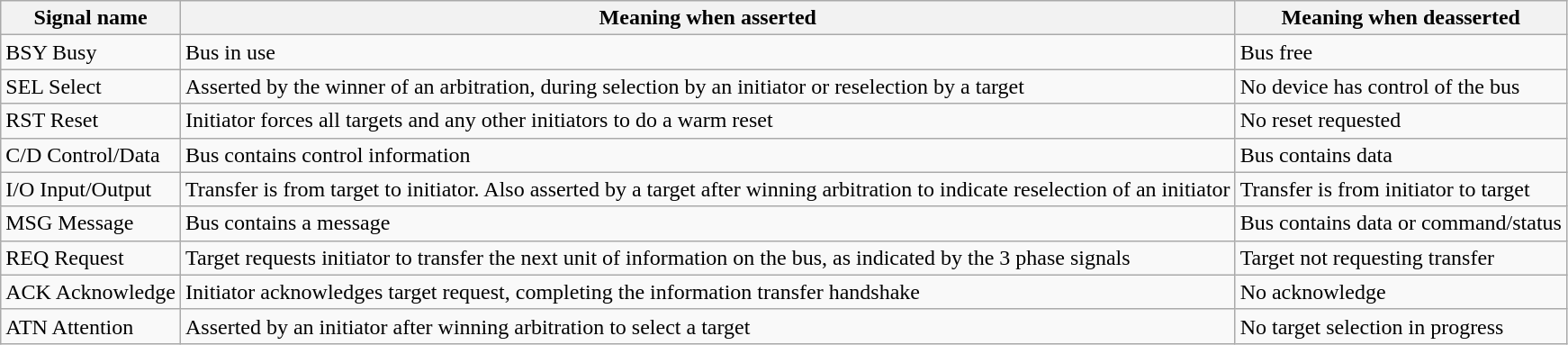<table class="wikitable">
<tr>
<th>Signal name</th>
<th>Meaning when asserted</th>
<th>Meaning when deasserted</th>
</tr>
<tr>
<td>BSY Busy</td>
<td>Bus in use</td>
<td>Bus free</td>
</tr>
<tr>
<td>SEL Select</td>
<td>Asserted by the winner of an arbitration, during selection by an initiator or reselection by a target</td>
<td>No device has control of the bus</td>
</tr>
<tr>
<td>RST Reset</td>
<td>Initiator forces all targets and any other initiators to do a warm reset</td>
<td>No reset requested</td>
</tr>
<tr>
<td>C/D Control/Data</td>
<td>Bus contains control information</td>
<td>Bus contains data</td>
</tr>
<tr>
<td>I/O Input/Output</td>
<td>Transfer is from target to initiator. Also asserted by a target after winning arbitration to indicate reselection of an initiator</td>
<td>Transfer is from initiator to target</td>
</tr>
<tr>
<td>MSG Message</td>
<td>Bus contains a message</td>
<td>Bus contains data or command/status</td>
</tr>
<tr>
<td>REQ Request</td>
<td>Target requests initiator to transfer the next unit of information on the bus, as indicated by the 3 phase signals</td>
<td>Target not requesting transfer</td>
</tr>
<tr>
<td>ACK Acknowledge</td>
<td>Initiator acknowledges target request, completing the information transfer handshake</td>
<td>No acknowledge</td>
</tr>
<tr>
<td>ATN Attention</td>
<td>Asserted by an initiator after winning arbitration to select a target</td>
<td>No target selection in progress</td>
</tr>
</table>
